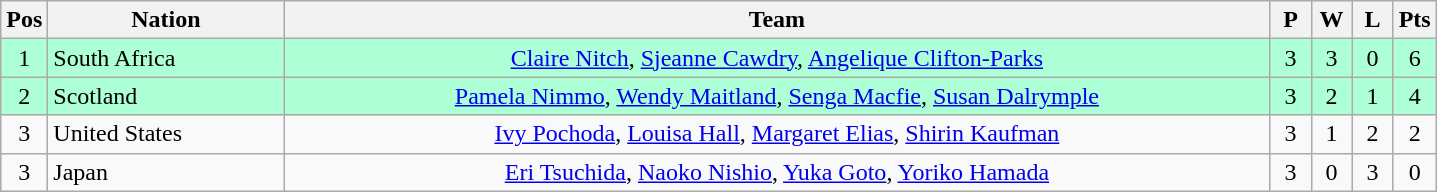<table class="wikitable" style="font-size: 100%">
<tr>
<th width=20>Pos</th>
<th width=150>Nation</th>
<th width=650>Team</th>
<th width=20>P</th>
<th width=20>W</th>
<th width=20>L</th>
<th width=20>Pts</th>
</tr>
<tr align=center style="background: #ADFFD6;">
<td>1</td>
<td align="left"> South Africa</td>
<td><a href='#'>Claire Nitch</a>, <a href='#'>Sjeanne Cawdry</a>, <a href='#'>Angelique Clifton-Parks</a></td>
<td>3</td>
<td>3</td>
<td>0</td>
<td>6</td>
</tr>
<tr align=center style="background: #ADFFD6;">
<td>2</td>
<td align="left"> Scotland</td>
<td><a href='#'>Pamela Nimmo</a>, <a href='#'>Wendy Maitland</a>, <a href='#'>Senga Macfie</a>, <a href='#'>Susan Dalrymple</a></td>
<td>3</td>
<td>2</td>
<td>1</td>
<td>4</td>
</tr>
<tr align=center>
<td>3</td>
<td align="left"> United States</td>
<td><a href='#'>Ivy Pochoda</a>, <a href='#'>Louisa Hall</a>, <a href='#'>Margaret Elias</a>, <a href='#'>Shirin Kaufman</a></td>
<td>3</td>
<td>1</td>
<td>2</td>
<td>2</td>
</tr>
<tr align=center>
<td>3</td>
<td align="left"> Japan</td>
<td><a href='#'>Eri Tsuchida</a>, <a href='#'>Naoko Nishio</a>, <a href='#'>Yuka Goto</a>, <a href='#'>Yoriko Hamada</a></td>
<td>3</td>
<td>0</td>
<td>3</td>
<td>0</td>
</tr>
</table>
